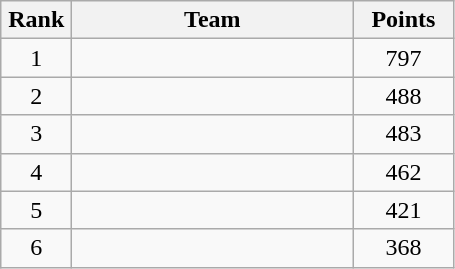<table class="wikitable" style="text-align:center;">
<tr>
<th width=40>Rank</th>
<th width=180>Team</th>
<th width=60>Points</th>
</tr>
<tr>
<td>1</td>
<td align=left></td>
<td>797</td>
</tr>
<tr>
<td>2</td>
<td align=left></td>
<td>488</td>
</tr>
<tr>
<td>3</td>
<td align=left></td>
<td>483</td>
</tr>
<tr>
<td>4</td>
<td align=left></td>
<td>462</td>
</tr>
<tr>
<td>5</td>
<td align=left></td>
<td>421</td>
</tr>
<tr>
<td>6</td>
<td align=left></td>
<td>368</td>
</tr>
</table>
